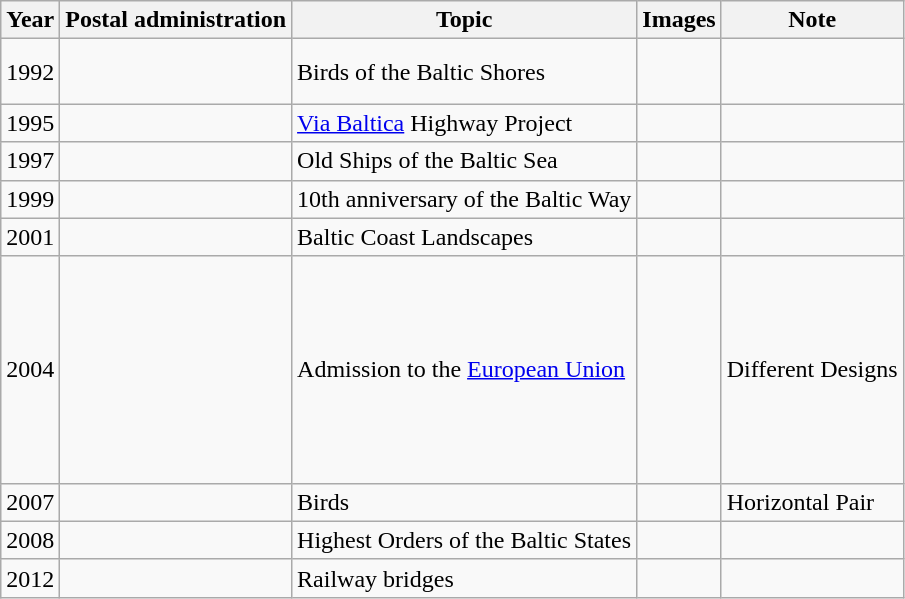<table class="wikitable">
<tr>
<th>Year</th>
<th>Postal administration</th>
<th>Topic</th>
<th>Images</th>
<th>Note</th>
</tr>
<tr>
<td>1992</td>
<td> <br> <br></td>
<td>Birds of the Baltic Shores</td>
<td></td>
<td></td>
</tr>
<tr>
<td>1995</td>
<td> <br></td>
<td><a href='#'>Via Baltica</a> Highway Project</td>
<td></td>
<td></td>
</tr>
<tr>
<td>1997</td>
<td> <br></td>
<td>Old Ships of the Baltic Sea</td>
<td></td>
<td></td>
</tr>
<tr>
<td>1999</td>
<td> <br></td>
<td>10th anniversary of the Baltic Way</td>
<td></td>
<td></td>
</tr>
<tr>
<td>2001</td>
<td> <br></td>
<td>Baltic Coast Landscapes</td>
<td></td>
<td></td>
</tr>
<tr>
<td>2004</td>
<td> <br> <br> <br> <br> <br> <br> <br> <br></td>
<td>Admission to the <a href='#'>European Union</a></td>
<td></td>
<td>Different Designs</td>
</tr>
<tr>
<td>2007</td>
<td></td>
<td>Birds</td>
<td></td>
<td>Horizontal Pair</td>
</tr>
<tr>
<td>2008</td>
<td> <br></td>
<td>Highest Orders of the Baltic States</td>
<td></td>
<td></td>
</tr>
<tr>
<td>2012</td>
<td> <br></td>
<td>Railway bridges</td>
<td><br></td>
<td><br></td>
</tr>
</table>
